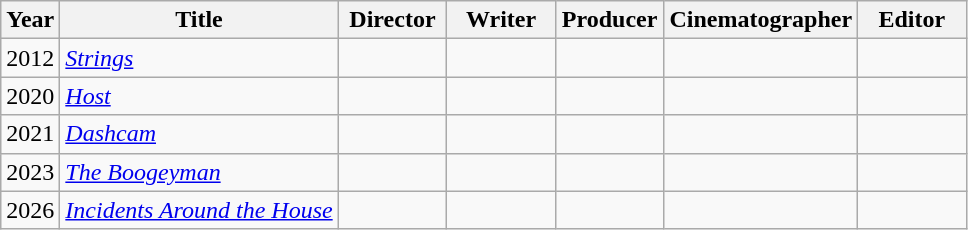<table class="wikitable sortable">
<tr>
<th>Year</th>
<th>Title</th>
<th width=65>Director</th>
<th width=65>Writer</th>
<th width=65>Producer</th>
<th width=65>Cinematographer</th>
<th width=65>Editor</th>
</tr>
<tr>
<td>2012</td>
<td><em><a href='#'>Strings</a></em></td>
<td></td>
<td></td>
<td></td>
<td></td>
<td></td>
</tr>
<tr>
<td>2020</td>
<td><em><a href='#'>Host</a></em></td>
<td></td>
<td></td>
<td></td>
<td></td>
<td></td>
</tr>
<tr>
<td>2021</td>
<td><em><a href='#'>Dashcam</a></em></td>
<td></td>
<td></td>
<td></td>
<td></td>
<td></td>
</tr>
<tr>
<td>2023</td>
<td><em><a href='#'>The Boogeyman</a></em></td>
<td></td>
<td></td>
<td></td>
<td></td>
<td></td>
</tr>
<tr>
<td>2026</td>
<td><em><a href='#'>Incidents Around the House</a></em></td>
<td></td>
<td></td>
<td></td>
<td></td>
<td></td>
</tr>
</table>
